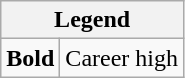<table class="wikitable mw-collapsible mw-collapsed">
<tr>
<th colspan="2">Legend</th>
</tr>
<tr>
<td><strong>Bold</strong></td>
<td>Career high</td>
</tr>
</table>
